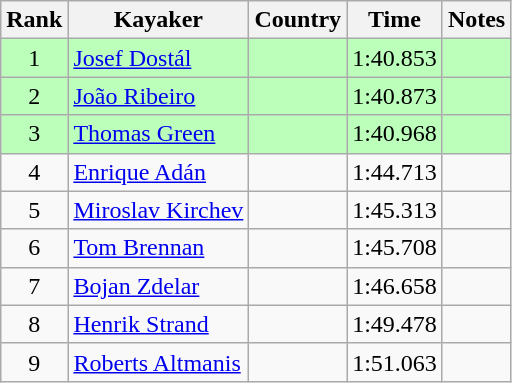<table class="wikitable" style="text-align:center">
<tr>
<th>Rank</th>
<th>Kayaker</th>
<th>Country</th>
<th>Time</th>
<th>Notes</th>
</tr>
<tr bgcolor=bbffbb>
<td>1</td>
<td align="left"><a href='#'>Josef Dostál</a></td>
<td align="left"></td>
<td>1:40.853</td>
<td></td>
</tr>
<tr bgcolor=bbffbb>
<td>2</td>
<td align="left"><a href='#'>João Ribeiro</a></td>
<td align="left"></td>
<td>1:40.873</td>
<td></td>
</tr>
<tr bgcolor=bbffbb>
<td>3</td>
<td align="left"><a href='#'>Thomas Green</a></td>
<td align="left"></td>
<td>1:40.968</td>
<td></td>
</tr>
<tr>
<td>4</td>
<td align="left"><a href='#'>Enrique Adán</a></td>
<td align="left"></td>
<td>1:44.713</td>
<td></td>
</tr>
<tr>
<td>5</td>
<td align="left"><a href='#'>Miroslav Kirchev</a></td>
<td align="left"></td>
<td>1:45.313</td>
<td></td>
</tr>
<tr>
<td>6</td>
<td align="left"><a href='#'>Tom Brennan</a></td>
<td align="left"></td>
<td>1:45.708</td>
<td></td>
</tr>
<tr>
<td>7</td>
<td align="left"><a href='#'>Bojan Zdelar</a></td>
<td align="left"></td>
<td>1:46.658</td>
<td></td>
</tr>
<tr>
<td>8</td>
<td align="left"><a href='#'>Henrik Strand</a></td>
<td align="left"></td>
<td>1:49.478</td>
<td></td>
</tr>
<tr>
<td>9</td>
<td align="left"><a href='#'>Roberts Altmanis</a></td>
<td align="left"></td>
<td>1:51.063</td>
<td></td>
</tr>
</table>
